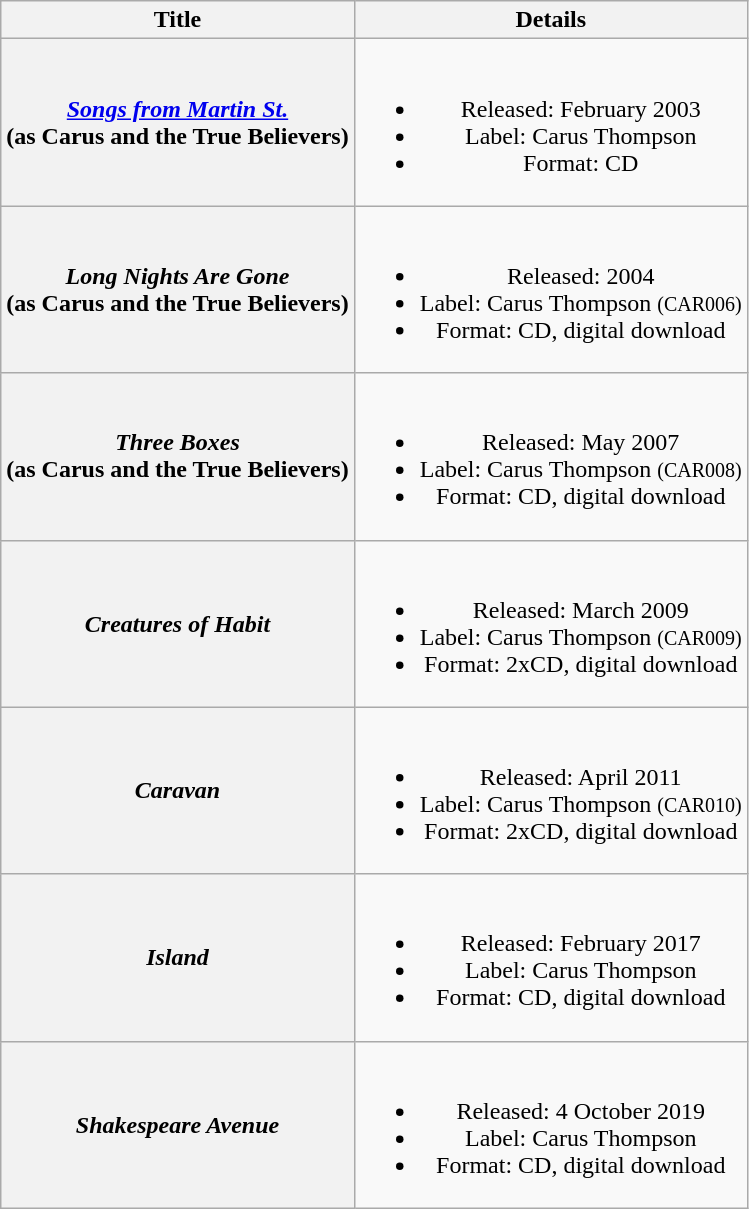<table class="wikitable plainrowheaders" style="text-align:center;" border="1">
<tr>
<th>Title</th>
<th>Details</th>
</tr>
<tr>
<th scope="row"><em><a href='#'>Songs from Martin St.</a></em> <br> (as Carus and the True Believers)</th>
<td><br><ul><li>Released: February 2003</li><li>Label: Carus Thompson</li><li>Format: CD</li></ul></td>
</tr>
<tr>
<th scope="row"><em>Long Nights Are Gone</em> <br> (as Carus and the True Believers)</th>
<td><br><ul><li>Released: 2004</li><li>Label: Carus Thompson <small>(CAR006)</small></li><li>Format: CD, digital download</li></ul></td>
</tr>
<tr>
<th scope="row"><em>Three Boxes</em> <br> (as Carus and the True Believers)</th>
<td><br><ul><li>Released: May 2007</li><li>Label: Carus Thompson <small>(CAR008)</small></li><li>Format: CD, digital download</li></ul></td>
</tr>
<tr>
<th scope="row"><em>Creatures of Habit</em></th>
<td><br><ul><li>Released: March 2009</li><li>Label: Carus Thompson <small>(CAR009)</small></li><li>Format: 2xCD, digital download</li></ul></td>
</tr>
<tr>
<th scope="row"><em>Caravan</em></th>
<td><br><ul><li>Released: April 2011</li><li>Label: Carus Thompson <small>(CAR010)</small></li><li>Format: 2xCD, digital download</li></ul></td>
</tr>
<tr>
<th scope="row"><em>Island</em></th>
<td><br><ul><li>Released: February 2017</li><li>Label: Carus Thompson</li><li>Format: CD, digital download</li></ul></td>
</tr>
<tr>
<th scope="row"><em>Shakespeare Avenue</em></th>
<td><br><ul><li>Released: 4 October 2019</li><li>Label: Carus Thompson</li><li>Format: CD, digital download</li></ul></td>
</tr>
</table>
